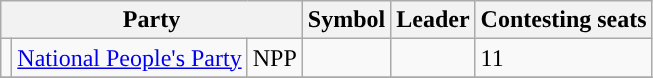<table class="wikitable">
<tr>
<th colspan="3">Party</th>
<th>Symbol</th>
<th>Leader</th>
<th>Contesting seats</th>
</tr>
<tr>
<td></td>
<td><a href='#'>National People's Party</a></td>
<td>NPP</td>
<td></td>
<td></td>
<td>11</td>
</tr>
<tr>
</tr>
</table>
